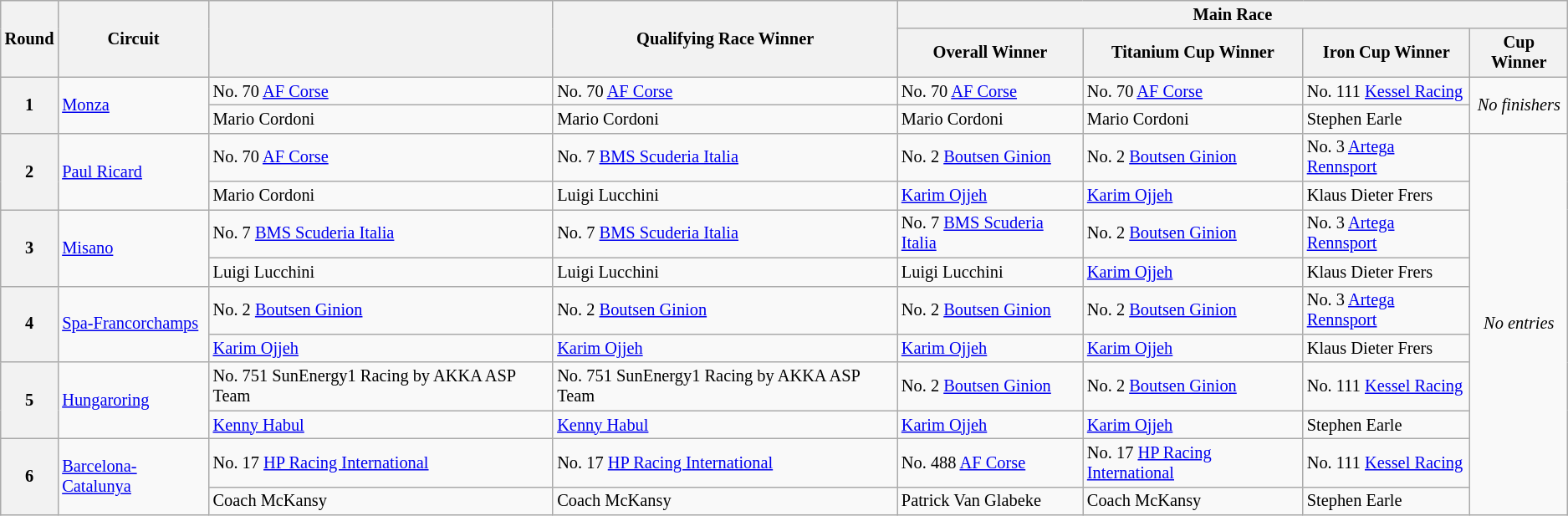<table class="wikitable" style="font-size: 85%;">
<tr>
<th rowspan=2>Round</th>
<th rowspan=2>Circuit</th>
<th rowspan=2></th>
<th rowspan=2>Qualifying Race Winner</th>
<th colspan=4>Main Race</th>
</tr>
<tr>
<th>Overall Winner</th>
<th>Titanium Cup Winner</th>
<th>Iron Cup Winner</th>
<th>Cup Winner</th>
</tr>
<tr>
<th rowspan=2>1</th>
<td rowspan=2> <a href='#'>Monza</a></td>
<td> No. 70 <a href='#'>AF Corse</a></td>
<td> No. 70 <a href='#'>AF Corse</a></td>
<td> No. 70 <a href='#'>AF Corse</a></td>
<td> No. 70 <a href='#'>AF Corse</a></td>
<td> No. 111 <a href='#'>Kessel Racing</a></td>
<td rowspan=2 align=center><em>No finishers</em></td>
</tr>
<tr>
<td> Mario Cordoni</td>
<td> Mario Cordoni</td>
<td> Mario Cordoni</td>
<td> Mario Cordoni</td>
<td> Stephen Earle</td>
</tr>
<tr>
<th rowspan=2>2</th>
<td rowspan=2> <a href='#'>Paul Ricard</a></td>
<td> No. 70 <a href='#'>AF Corse</a></td>
<td> No. 7 <a href='#'>BMS Scuderia Italia</a></td>
<td> No. 2 <a href='#'>Boutsen Ginion</a></td>
<td> No. 2 <a href='#'>Boutsen Ginion</a></td>
<td> No. 3 <a href='#'>Artega Rennsport</a></td>
<td rowspan=10 align=center><em>No entries</em></td>
</tr>
<tr>
<td> Mario Cordoni</td>
<td> Luigi Lucchini</td>
<td> <a href='#'>Karim Ojjeh</a></td>
<td> <a href='#'>Karim Ojjeh</a></td>
<td> Klaus Dieter Frers</td>
</tr>
<tr>
<th rowspan=2>3</th>
<td rowspan=2> <a href='#'>Misano</a></td>
<td> No. 7 <a href='#'>BMS Scuderia Italia</a></td>
<td> No. 7 <a href='#'>BMS Scuderia Italia</a></td>
<td> No. 7 <a href='#'>BMS Scuderia Italia</a></td>
<td> No. 2 <a href='#'>Boutsen Ginion</a></td>
<td> No. 3 <a href='#'>Artega Rennsport</a></td>
</tr>
<tr>
<td> Luigi Lucchini</td>
<td> Luigi Lucchini</td>
<td> Luigi Lucchini</td>
<td> <a href='#'>Karim Ojjeh</a></td>
<td> Klaus Dieter Frers</td>
</tr>
<tr>
<th rowspan=2>4</th>
<td rowspan=2> <a href='#'>Spa-Francorchamps</a></td>
<td> No. 2 <a href='#'>Boutsen Ginion</a></td>
<td> No. 2 <a href='#'>Boutsen Ginion</a></td>
<td> No. 2 <a href='#'>Boutsen Ginion</a></td>
<td> No. 2 <a href='#'>Boutsen Ginion</a></td>
<td> No. 3 <a href='#'>Artega Rennsport</a></td>
</tr>
<tr>
<td> <a href='#'>Karim Ojjeh</a></td>
<td> <a href='#'>Karim Ojjeh</a></td>
<td> <a href='#'>Karim Ojjeh</a></td>
<td> <a href='#'>Karim Ojjeh</a></td>
<td> Klaus Dieter Frers</td>
</tr>
<tr>
<th rowspan=2>5</th>
<td rowspan=2> <a href='#'>Hungaroring</a></td>
<td> No. 751 SunEnergy1 Racing by AKKA ASP Team</td>
<td> No. 751 SunEnergy1 Racing by AKKA ASP Team</td>
<td> No. 2 <a href='#'>Boutsen Ginion</a></td>
<td> No. 2 <a href='#'>Boutsen Ginion</a></td>
<td> No. 111 <a href='#'>Kessel Racing</a></td>
</tr>
<tr>
<td> <a href='#'>Kenny Habul</a></td>
<td> <a href='#'>Kenny Habul</a></td>
<td> <a href='#'>Karim Ojjeh</a></td>
<td> <a href='#'>Karim Ojjeh</a></td>
<td> Stephen Earle</td>
</tr>
<tr>
<th rowspan=2>6</th>
<td rowspan=2> <a href='#'>Barcelona-Catalunya</a></td>
<td> No. 17 <a href='#'>HP Racing International</a></td>
<td> No. 17 <a href='#'>HP Racing International</a></td>
<td> No. 488 <a href='#'>AF Corse</a></td>
<td> No. 17 <a href='#'>HP Racing International</a></td>
<td> No. 111 <a href='#'>Kessel Racing</a></td>
</tr>
<tr>
<td> Coach McKansy</td>
<td> Coach McKansy</td>
<td> Patrick Van Glabeke</td>
<td> Coach McKansy</td>
<td> Stephen Earle</td>
</tr>
</table>
